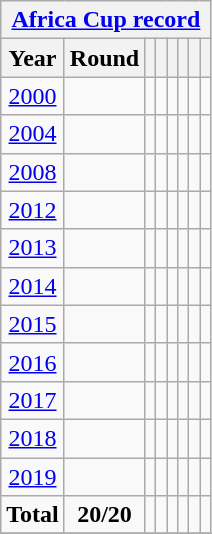<table class="wikitable" style="text-align:center;">
<tr>
<th colspan=8><a href='#'>Africa Cup record</a></th>
</tr>
<tr>
<th>Year</th>
<th>Round</th>
<th></th>
<th></th>
<th></th>
<th></th>
<th></th>
<th></th>
</tr>
<tr>
<td><a href='#'>2000</a></td>
<td></td>
<td></td>
<td></td>
<td></td>
<td></td>
<td></td>
<td></td>
</tr>
<tr>
<td><a href='#'>2004</a></td>
<td></td>
<td></td>
<td></td>
<td></td>
<td></td>
<td></td>
<td></td>
</tr>
<tr>
<td><a href='#'>2008</a></td>
<td></td>
<td></td>
<td></td>
<td></td>
<td></td>
<td></td>
<td></td>
</tr>
<tr>
<td><a href='#'>2012</a></td>
<td></td>
<td></td>
<td></td>
<td></td>
<td></td>
<td></td>
<td></td>
</tr>
<tr>
<td><a href='#'>2013</a></td>
<td></td>
<td></td>
<td></td>
<td></td>
<td></td>
<td></td>
<td></td>
</tr>
<tr>
<td><a href='#'>2014</a></td>
<td></td>
<td></td>
<td></td>
<td></td>
<td></td>
<td></td>
<td></td>
</tr>
<tr>
<td><a href='#'>2015</a></td>
<td></td>
<td></td>
<td></td>
<td></td>
<td></td>
<td></td>
<td></td>
</tr>
<tr>
<td><a href='#'>2016</a></td>
<td></td>
<td></td>
<td></td>
<td></td>
<td></td>
<td></td>
<td></td>
</tr>
<tr>
<td><a href='#'>2017</a></td>
<td></td>
<td></td>
<td></td>
<td></td>
<td></td>
<td></td>
<td></td>
</tr>
<tr>
<td><a href='#'>2018</a></td>
<td></td>
<td></td>
<td></td>
<td></td>
<td></td>
<td></td>
<td></td>
</tr>
<tr>
<td><a href='#'>2019</a></td>
<td></td>
<td></td>
<td></td>
<td></td>
<td></td>
<td></td>
<td></td>
</tr>
<tr>
<td><strong>Total</strong></td>
<td><strong>20/20</strong></td>
<td></td>
<td></td>
<td></td>
<td></td>
<td></td>
<td></td>
</tr>
<tr>
</tr>
</table>
